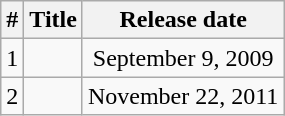<table class="wikitable" style="text-align:center">
<tr>
<th>#</th>
<th>Title</th>
<th>Release date</th>
</tr>
<tr>
<td>1</td>
<td></td>
<td>September 9, 2009</td>
</tr>
<tr>
<td>2</td>
<td></td>
<td>November 22, 2011</td>
</tr>
</table>
